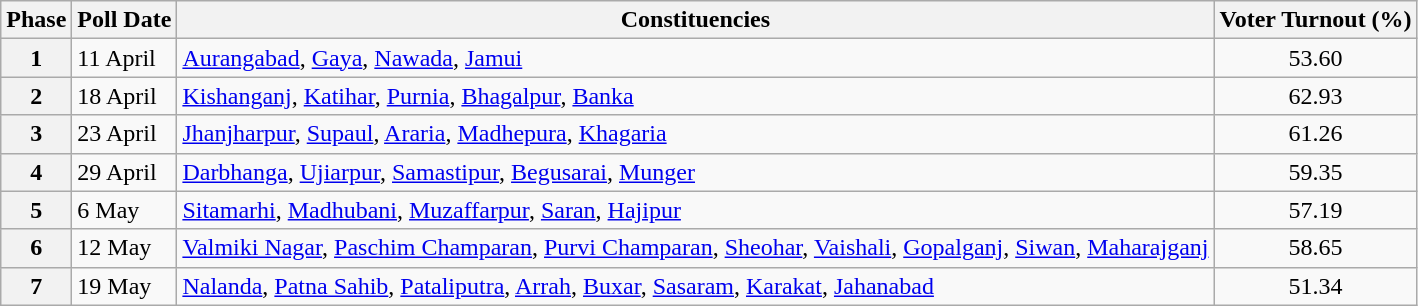<table class="wikitable sortable">
<tr>
<th>Phase</th>
<th>Poll Date</th>
<th>Constituencies</th>
<th>Voter Turnout (%)</th>
</tr>
<tr>
<th>1</th>
<td>11 April</td>
<td><a href='#'>Aurangabad</a>, <a href='#'>Gaya</a>, <a href='#'>Nawada</a>, <a href='#'>Jamui</a></td>
<td style="text-align:center;">53.60</td>
</tr>
<tr>
<th>2</th>
<td>18 April</td>
<td><a href='#'>Kishanganj</a>, <a href='#'>Katihar</a>, <a href='#'>Purnia</a>, <a href='#'>Bhagalpur</a>, <a href='#'>Banka</a></td>
<td style="text-align:center;">62.93</td>
</tr>
<tr>
<th>3</th>
<td>23 April</td>
<td><a href='#'>Jhanjharpur</a>, <a href='#'>Supaul</a>, <a href='#'>Araria</a>, <a href='#'>Madhepura</a>, <a href='#'>Khagaria</a></td>
<td style="text-align:center;">61.26</td>
</tr>
<tr>
<th>4</th>
<td>29 April</td>
<td><a href='#'>Darbhanga</a>, <a href='#'>Ujiarpur</a>, <a href='#'>Samastipur</a>, <a href='#'>Begusarai</a>, <a href='#'>Munger</a></td>
<td style="text-align:center;">59.35</td>
</tr>
<tr>
<th>5</th>
<td>6 May</td>
<td><a href='#'>Sitamarhi</a>, <a href='#'>Madhubani</a>, <a href='#'>Muzaffarpur</a>, <a href='#'>Saran</a>, <a href='#'>Hajipur</a></td>
<td style="text-align:center;">57.19</td>
</tr>
<tr>
<th>6</th>
<td>12 May</td>
<td><a href='#'>Valmiki Nagar</a>, <a href='#'>Paschim Champaran</a>, <a href='#'>Purvi Champaran</a>, <a href='#'>Sheohar</a>, <a href='#'>Vaishali</a>, <a href='#'>Gopalganj</a>, <a href='#'>Siwan</a>, <a href='#'>Maharajganj</a></td>
<td style="text-align:center;">58.65</td>
</tr>
<tr>
<th>7</th>
<td>19 May</td>
<td><a href='#'>Nalanda</a>, <a href='#'>Patna Sahib</a>, <a href='#'>Pataliputra</a>, <a href='#'>Arrah</a>, <a href='#'>Buxar</a>, <a href='#'>Sasaram</a>, <a href='#'>Karakat</a>, <a href='#'>Jahanabad</a></td>
<td style="text-align:center;">51.34</td>
</tr>
</table>
